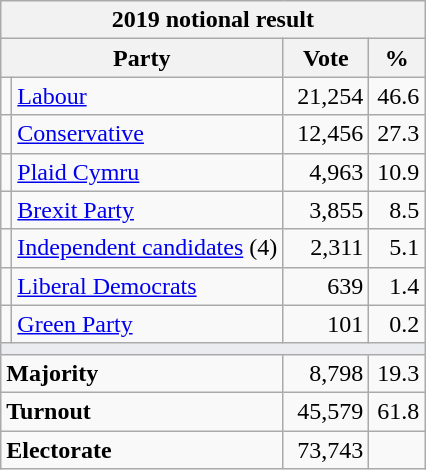<table class="wikitable">
<tr>
<th colspan="4">2019 notional result  </th>
</tr>
<tr>
<th colspan="2" bgcolor="#DDDDFF" width="130px">Party</th>
<th bgcolor="#DDDDFF" width="50px">Vote</th>
<th bgcolor="#DDDDFF" width="30px">%</th>
</tr>
<tr>
<td></td>
<td><a href='#'>Labour</a></td>
<td align="right">21,254</td>
<td align="right">46.6</td>
</tr>
<tr>
<td></td>
<td><a href='#'>Conservative</a></td>
<td align="right">12,456</td>
<td align="right">27.3</td>
</tr>
<tr>
<td></td>
<td><a href='#'>Plaid Cymru</a></td>
<td align="right">4,963</td>
<td align="right">10.9</td>
</tr>
<tr>
<td></td>
<td><a href='#'>Brexit Party</a></td>
<td align="right">3,855</td>
<td align="right">8.5</td>
</tr>
<tr>
<td></td>
<td><a href='#'>Independent candidates</a> (4)</td>
<td align="right">2,311</td>
<td align="right">5.1</td>
</tr>
<tr>
<td></td>
<td><a href='#'>Liberal Democrats</a></td>
<td align="right">639</td>
<td align="right">1.4</td>
</tr>
<tr>
<td></td>
<td><a href='#'>Green Party</a></td>
<td align="right">101</td>
<td align="right">0.2</td>
</tr>
<tr>
<td colspan="4" bgcolor="#EAECF0"></td>
</tr>
<tr>
<td colspan="2"><strong>Majority</strong></td>
<td align="right">8,798</td>
<td align="right">19.3</td>
</tr>
<tr>
<td colspan="2"><strong>Turnout</strong></td>
<td align="right">45,579</td>
<td align="right">61.8</td>
</tr>
<tr>
<td colspan="2"><strong>Electorate</strong></td>
<td align="right">73,743</td>
</tr>
</table>
